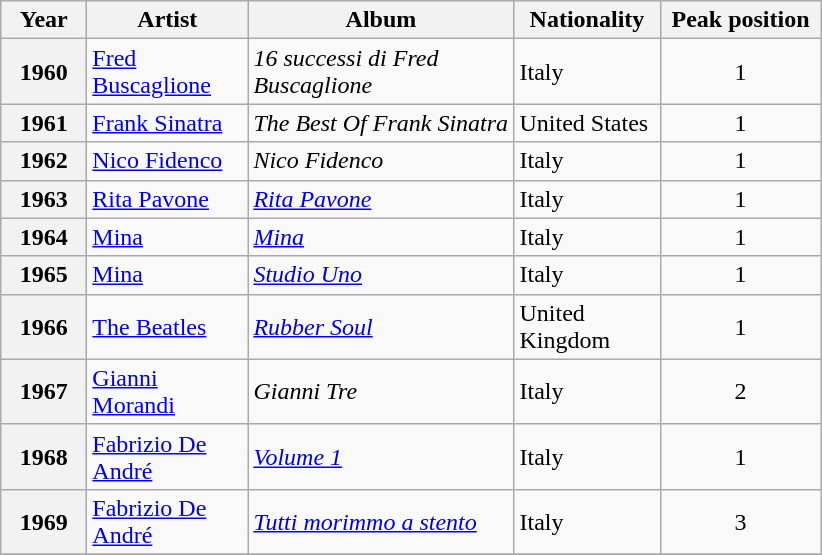<table class="wikitable sortable plainrowheaders">
<tr>
<th style="width:50px;">Year</th>
<th style="width:100px;">Artist</th>
<th style="width:170px;">Album</th>
<th style="width:90px;">Nationality</th>
<th style="width:100px;">Peak position</th>
</tr>
<tr>
<th scope="row">1960</th>
<td><a href='#'>Fred Buscaglione</a></td>
<td><em>16 successi di Fred Buscaglione</em></td>
<td>Italy</td>
<td style="text-align:center;">1</td>
</tr>
<tr>
<th scope="row">1961</th>
<td><a href='#'>Frank Sinatra</a></td>
<td><em>The Best Of Frank Sinatra</em></td>
<td>United States</td>
<td style="text-align:center;">1</td>
</tr>
<tr>
<th scope="row">1962</th>
<td><a href='#'>Nico Fidenco</a></td>
<td><em>Nico Fidenco</em></td>
<td>Italy</td>
<td style="text-align:center;">1</td>
</tr>
<tr>
<th scope="row">1963</th>
<td><a href='#'>Rita Pavone</a></td>
<td><a href='#'><em>Rita Pavone</em></a></td>
<td>Italy</td>
<td style="text-align:center;">1</td>
</tr>
<tr>
<th scope="row">1964</th>
<td><a href='#'>Mina</a></td>
<td><a href='#'><em>Mina</em></a></td>
<td>Italy</td>
<td style="text-align:center;">1</td>
</tr>
<tr>
<th scope="row">1965</th>
<td><a href='#'>Mina</a></td>
<td><em><a href='#'>Studio Uno</a></em></td>
<td>Italy</td>
<td style="text-align:center;">1</td>
</tr>
<tr>
<th scope="row">1966</th>
<td><a href='#'>The Beatles</a></td>
<td><em><a href='#'>Rubber Soul</a></em></td>
<td>United Kingdom</td>
<td style="text-align:center;">1</td>
</tr>
<tr>
<th scope="row">1967</th>
<td><a href='#'>Gianni Morandi</a></td>
<td><em>Gianni Tre</em></td>
<td>Italy</td>
<td style="text-align:center;">2</td>
</tr>
<tr>
<th scope="row">1968</th>
<td><a href='#'>Fabrizio De André</a></td>
<td><a href='#'><em>Volume 1</em></a></td>
<td>Italy</td>
<td style="text-align:center;">1</td>
</tr>
<tr>
<th scope="row">1969</th>
<td><a href='#'>Fabrizio De André</a></td>
<td><em><a href='#'>Tutti morimmo a stento</a></em></td>
<td>Italy</td>
<td style="text-align:center;">3</td>
</tr>
<tr>
</tr>
</table>
